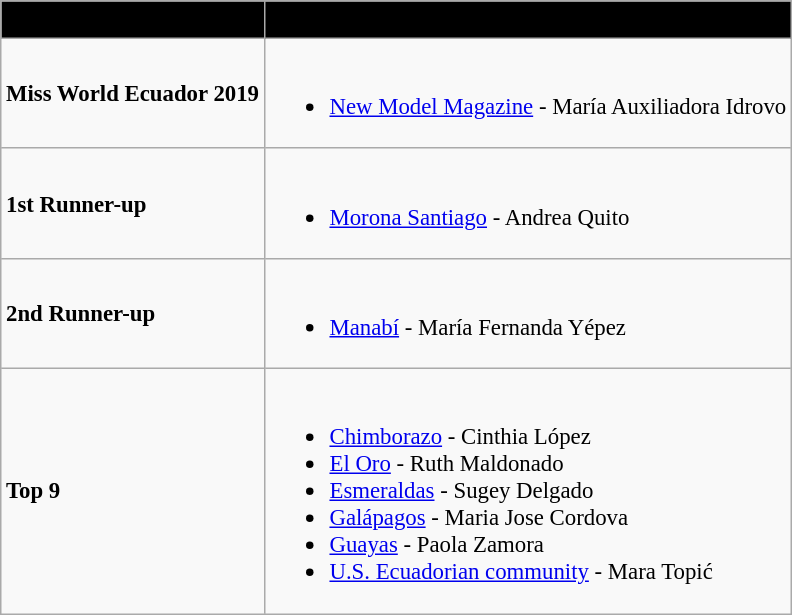<table border="5" cellpadding="3" cellspacing="0" style="margin: 1em 1em 1em 0; background: #f9f9f9; border: 1px #aaa solid; border-collapse: collapse; font-size: 95%;">
<tr bgcolor="black" colspan=40 align="center">
<td><span><strong>Final results</strong> </span></td>
<td><span><strong>Contestant</strong></span></td>
</tr>
<tr>
<td><strong>Miss World Ecuador 2019</strong></td>
<td><br><ul><li><a href='#'>New Model Magazine</a> - María Auxiliadora Idrovo</li></ul></td>
</tr>
<tr>
<td><strong>1st Runner-up</strong></td>
<td><br><ul><li><a href='#'>Morona Santiago</a> - Andrea Quito</li></ul></td>
</tr>
<tr>
<td><strong>2nd Runner-up</strong></td>
<td><br><ul><li><a href='#'>Manabí</a> - María Fernanda Yépez</li></ul></td>
</tr>
<tr>
<td><strong>Top 9</strong></td>
<td><br><ul><li><a href='#'>Chimborazo</a> - Cinthia López</li><li><a href='#'>El Oro</a> - Ruth Maldonado</li><li><a href='#'>Esmeraldas</a> - Sugey Delgado</li><li><a href='#'>Galápagos</a> - Maria Jose Cordova</li><li><a href='#'>Guayas</a> - Paola Zamora</li><li><a href='#'>U.S. Ecuadorian community</a> - Mara Topić</li></ul></td>
</tr>
</table>
